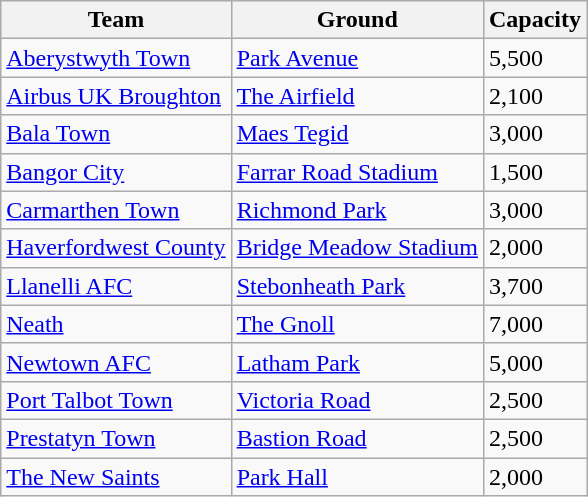<table class="wikitable sortable">
<tr>
<th>Team</th>
<th>Ground</th>
<th>Capacity</th>
</tr>
<tr>
<td><a href='#'>Aberystwyth Town</a></td>
<td><a href='#'>Park Avenue</a></td>
<td>5,500</td>
</tr>
<tr>
<td><a href='#'>Airbus UK Broughton</a></td>
<td><a href='#'>The Airfield</a></td>
<td>2,100</td>
</tr>
<tr>
<td><a href='#'>Bala Town</a></td>
<td><a href='#'>Maes Tegid</a></td>
<td>3,000</td>
</tr>
<tr>
<td><a href='#'>Bangor City</a></td>
<td><a href='#'>Farrar Road Stadium</a></td>
<td>1,500</td>
</tr>
<tr>
<td><a href='#'>Carmarthen Town</a></td>
<td><a href='#'>Richmond Park</a></td>
<td>3,000</td>
</tr>
<tr>
<td><a href='#'>Haverfordwest County</a></td>
<td><a href='#'>Bridge Meadow Stadium</a></td>
<td>2,000</td>
</tr>
<tr>
<td><a href='#'>Llanelli AFC</a></td>
<td><a href='#'>Stebonheath Park</a></td>
<td>3,700</td>
</tr>
<tr>
<td><a href='#'>Neath</a></td>
<td><a href='#'>The Gnoll</a></td>
<td>7,000</td>
</tr>
<tr>
<td><a href='#'>Newtown AFC</a></td>
<td><a href='#'>Latham Park</a></td>
<td>5,000</td>
</tr>
<tr>
<td><a href='#'>Port Talbot Town</a></td>
<td><a href='#'>Victoria Road</a></td>
<td>2,500</td>
</tr>
<tr>
<td><a href='#'>Prestatyn Town</a></td>
<td><a href='#'>Bastion Road</a></td>
<td>2,500</td>
</tr>
<tr>
<td><a href='#'>The New Saints</a></td>
<td><a href='#'>Park Hall</a></td>
<td>2,000</td>
</tr>
</table>
